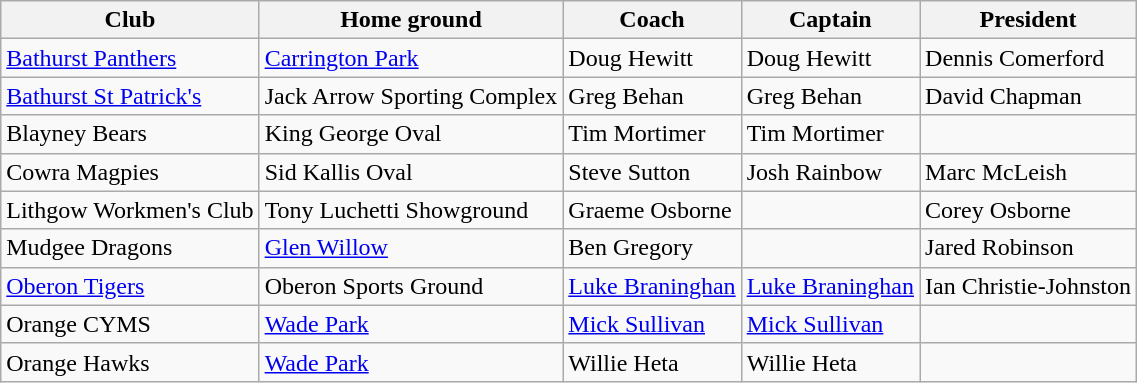<table class="wikitable sortable">
<tr>
<th>Club</th>
<th>Home ground</th>
<th>Coach</th>
<th>Captain</th>
<th>President</th>
</tr>
<tr>
<td> <a href='#'>Bathurst Panthers</a></td>
<td><a href='#'>Carrington Park</a></td>
<td>Doug Hewitt</td>
<td>Doug Hewitt</td>
<td>Dennis Comerford</td>
</tr>
<tr>
<td> <a href='#'>Bathurst St Patrick's</a></td>
<td>Jack Arrow Sporting Complex</td>
<td>Greg Behan</td>
<td>Greg Behan</td>
<td>David Chapman</td>
</tr>
<tr>
<td> Blayney Bears</td>
<td>King George Oval</td>
<td>Tim Mortimer</td>
<td>Tim Mortimer</td>
<td></td>
</tr>
<tr>
<td> Cowra Magpies</td>
<td>Sid Kallis Oval</td>
<td>Steve Sutton</td>
<td>Josh Rainbow</td>
<td>Marc McLeish</td>
</tr>
<tr>
<td> Lithgow Workmen's Club</td>
<td>Tony Luchetti Showground</td>
<td>Graeme Osborne</td>
<td></td>
<td>Corey Osborne</td>
</tr>
<tr>
<td> Mudgee Dragons</td>
<td><a href='#'>Glen Willow</a></td>
<td>Ben Gregory</td>
<td></td>
<td>Jared Robinson</td>
</tr>
<tr>
<td> <a href='#'>Oberon Tigers</a></td>
<td>Oberon Sports Ground</td>
<td><a href='#'>Luke Braninghan</a></td>
<td><a href='#'>Luke Braninghan</a></td>
<td>Ian Christie-Johnston</td>
</tr>
<tr>
<td> Orange CYMS</td>
<td><a href='#'>Wade Park</a></td>
<td><a href='#'>Mick Sullivan</a></td>
<td><a href='#'>Mick Sullivan</a></td>
<td></td>
</tr>
<tr>
<td> Orange Hawks</td>
<td><a href='#'>Wade Park</a></td>
<td>Willie Heta</td>
<td>Willie Heta</td>
<td></td>
</tr>
</table>
